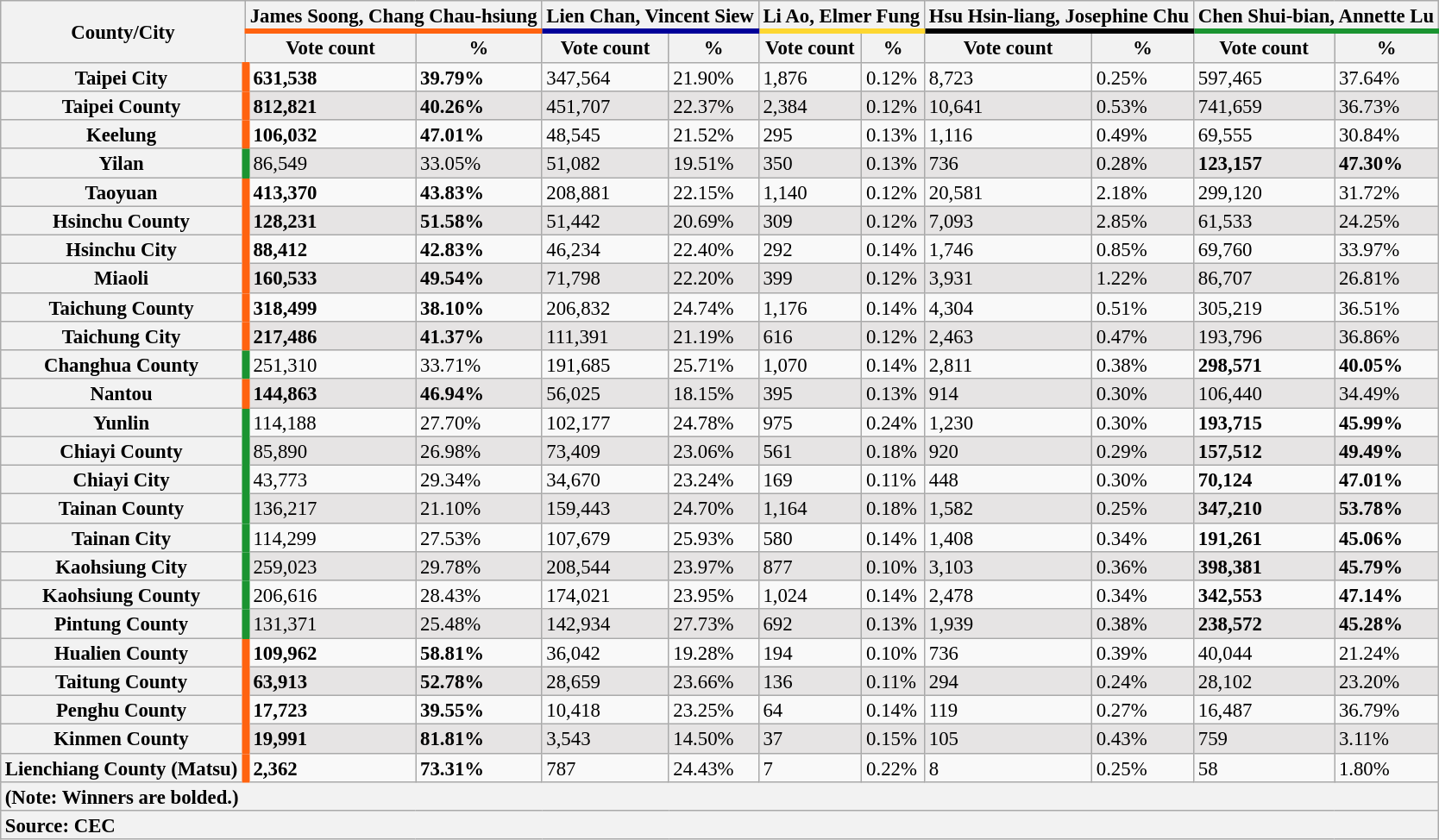<table class="wikitable sortable" style="margin: auto; font-size: 95%; line-height: 1em">
<tr>
<th rowspan=2>County/City</th>
<th colspan=2 style="border-bottom:4px solid #FF6310;">James Soong, Chang Chau-hsiung</th>
<th colspan=2 style="border-bottom:4px solid #000099;">Lien Chan, Vincent Siew</th>
<th colspan=2 style="border-bottom:4px solid #fdd731;">Li Ao, Elmer Fung</th>
<th colspan=2 colspan=2 style="border-bottom:4px solid #000000;">Hsu Hsin-liang, Josephine Chu</th>
<th colspan=2 style="border-bottom:4px solid #1B9431;">Chen Shui-bian, Annette Lu</th>
</tr>
<tr bgcolor="#BEBEBE">
<th>Vote count</th>
<th>%</th>
<th>Vote count</th>
<th>%</th>
<th>Vote count</th>
<th>%</th>
<th>Vote count</th>
<th>%</th>
<th>Vote count</th>
<th>%</th>
</tr>
<tr>
<th style="border-right:6px solid #FF6310; ">Taipei City</th>
<td style=""><strong>631,538</strong></td>
<td style=""><strong>39.79%</strong></td>
<td>347,564</td>
<td>21.90%</td>
<td>1,876</td>
<td>0.12%</td>
<td>8,723</td>
<td>0.25%</td>
<td>597,465</td>
<td>37.64%</td>
</tr>
<tr bgcolor="#E6E4E4">
<th style="border-right:6px solid #FF6310; ">Taipei County</th>
<td style=""><strong>812,821</strong></td>
<td style=""><strong>40.26%</strong></td>
<td>451,707</td>
<td>22.37%</td>
<td>2,384</td>
<td>0.12%</td>
<td>10,641</td>
<td>0.53%</td>
<td>741,659</td>
<td>36.73%</td>
</tr>
<tr>
<th style="border-right:6px solid #FF6310; ">Keelung</th>
<td style=""><strong>106,032</strong></td>
<td style=""><strong>47.01%</strong></td>
<td>48,545</td>
<td>21.52%</td>
<td>295</td>
<td>0.13%</td>
<td>1,116</td>
<td>0.49%</td>
<td>69,555</td>
<td>30.84%</td>
</tr>
<tr bgcolor="#E6E4E4">
<th style="border-right:6px solid #1B9431; ">Yilan</th>
<td>86,549</td>
<td>33.05%</td>
<td>51,082</td>
<td>19.51%</td>
<td>350</td>
<td>0.13%</td>
<td>736</td>
<td>0.28%</td>
<td style=""><strong>123,157</strong></td>
<td style=""><strong>47.30%</strong></td>
</tr>
<tr>
<th style="border-right:6px solid #FF6310; ">Taoyuan</th>
<td style=""><strong>413,370</strong></td>
<td style=""><strong>43.83%</strong></td>
<td>208,881</td>
<td>22.15%</td>
<td>1,140</td>
<td>0.12%</td>
<td>20,581</td>
<td>2.18%</td>
<td>299,120</td>
<td>31.72%</td>
</tr>
<tr bgcolor="#E6E4E4">
<th style="border-right:6px solid #FF6310; ">Hsinchu County</th>
<td style=""><strong>128,231</strong></td>
<td style=""><strong>51.58%</strong></td>
<td>51,442</td>
<td>20.69%</td>
<td>309</td>
<td>0.12%</td>
<td>7,093</td>
<td>2.85%</td>
<td>61,533</td>
<td>24.25%</td>
</tr>
<tr>
<th style="border-right:6px solid #FF6310; ">Hsinchu City</th>
<td style=""><strong>88,412</strong></td>
<td style=""><strong>42.83%</strong></td>
<td>46,234</td>
<td>22.40%</td>
<td>292</td>
<td>0.14%</td>
<td>1,746</td>
<td>0.85%</td>
<td>69,760</td>
<td>33.97%</td>
</tr>
<tr bgcolor="#E6E4E4">
<th style="border-right:6px solid #FF6310; ">Miaoli</th>
<td style=""><strong>160,533</strong></td>
<td style=""><strong>49.54%</strong></td>
<td>71,798</td>
<td>22.20%</td>
<td>399</td>
<td>0.12%</td>
<td>3,931</td>
<td>1.22%</td>
<td>86,707</td>
<td>26.81%</td>
</tr>
<tr>
<th style="border-right:6px solid #FF6310; ">Taichung County</th>
<td style=""><strong>318,499</strong></td>
<td style=""><strong>38.10%</strong></td>
<td>206,832</td>
<td>24.74%</td>
<td>1,176</td>
<td>0.14%</td>
<td>4,304</td>
<td>0.51%</td>
<td>305,219</td>
<td>36.51%</td>
</tr>
<tr bgcolor="#E6E4E4">
<th style="border-right:6px solid #FF6310; ">Taichung City</th>
<td style=""><strong>217,486</strong></td>
<td style=""><strong>41.37%</strong></td>
<td>111,391</td>
<td>21.19%</td>
<td>616</td>
<td>0.12%</td>
<td>2,463</td>
<td>0.47%</td>
<td>193,796</td>
<td>36.86%</td>
</tr>
<tr>
<th style="border-right:6px solid #1B9431; ">Changhua County</th>
<td>251,310</td>
<td>33.71%</td>
<td>191,685</td>
<td>25.71%</td>
<td>1,070</td>
<td>0.14%</td>
<td>2,811</td>
<td>0.38%</td>
<td style=""><strong>298,571</strong></td>
<td style=""><strong>40.05%</strong></td>
</tr>
<tr bgcolor="#E6E4E4">
<th style="border-right:6px solid #FF6310; ">Nantou</th>
<td style=""><strong>144,863</strong></td>
<td style=""><strong>46.94%</strong></td>
<td>56,025</td>
<td>18.15%</td>
<td>395</td>
<td>0.13%</td>
<td>914</td>
<td>0.30%</td>
<td>106,440</td>
<td>34.49%</td>
</tr>
<tr>
<th style="border-right:6px solid #1B9431; ">Yunlin</th>
<td>114,188</td>
<td>27.70%</td>
<td>102,177</td>
<td>24.78%</td>
<td>975</td>
<td>0.24%</td>
<td>1,230</td>
<td>0.30%</td>
<td style=""><strong>193,715</strong></td>
<td style=""><strong>45.99%</strong></td>
</tr>
<tr bgcolor="#E6E4E4">
<th style="border-right:6px solid #1B9431; ">Chiayi County</th>
<td>85,890</td>
<td>26.98%</td>
<td>73,409</td>
<td>23.06%</td>
<td>561</td>
<td>0.18%</td>
<td>920</td>
<td>0.29%</td>
<td style=""><strong>157,512</strong></td>
<td style=""><strong>49.49%</strong></td>
</tr>
<tr>
<th style="border-right:6px solid #1B9431; ">Chiayi City</th>
<td>43,773</td>
<td>29.34%</td>
<td>34,670</td>
<td>23.24%</td>
<td>169</td>
<td>0.11%</td>
<td>448</td>
<td>0.30%</td>
<td style=""><strong>70,124</strong></td>
<td style=""><strong>47.01%</strong></td>
</tr>
<tr bgcolor="#E6E4E4">
<th style="border-right:6px solid #1B9431; ">Tainan County</th>
<td>136,217</td>
<td>21.10%</td>
<td>159,443</td>
<td>24.70%</td>
<td>1,164</td>
<td>0.18%</td>
<td>1,582</td>
<td>0.25%</td>
<td style=""><strong>347,210</strong></td>
<td style=""><strong>53.78%</strong></td>
</tr>
<tr>
<th style="border-right:6px solid #1B9431; ">Tainan City</th>
<td>114,299</td>
<td>27.53%</td>
<td>107,679</td>
<td>25.93%</td>
<td>580</td>
<td>0.14%</td>
<td>1,408</td>
<td>0.34%</td>
<td style=""><strong>191,261</strong></td>
<td style=""><strong>45.06%</strong></td>
</tr>
<tr bgcolor="#E6E4E4">
<th style="border-right:6px solid #1B9431; ">Kaohsiung City</th>
<td>259,023</td>
<td>29.78%</td>
<td>208,544</td>
<td>23.97%</td>
<td>877</td>
<td>0.10%</td>
<td>3,103</td>
<td>0.36%</td>
<td style=""><strong>398,381</strong></td>
<td style=""><strong>45.79%</strong></td>
</tr>
<tr>
<th style="border-right:6px solid #1B9431; ">Kaohsiung County</th>
<td>206,616</td>
<td>28.43%</td>
<td>174,021</td>
<td>23.95%</td>
<td>1,024</td>
<td>0.14%</td>
<td>2,478</td>
<td>0.34%</td>
<td style=""><strong>342,553</strong></td>
<td style=""><strong>47.14%</strong></td>
</tr>
<tr bgcolor="#E6E4E4">
<th style="border-right:6px solid #1B9431; ">Pintung County</th>
<td>131,371</td>
<td>25.48%</td>
<td>142,934</td>
<td>27.73%</td>
<td>692</td>
<td>0.13%</td>
<td>1,939</td>
<td>0.38%</td>
<td style=""><strong>238,572</strong></td>
<td style=""><strong>45.28%</strong></td>
</tr>
<tr>
<th style="border-right:6px solid #FF6310; ">Hualien County</th>
<td style=""><strong>109,962</strong></td>
<td style=""><strong>58.81%</strong></td>
<td>36,042</td>
<td>19.28%</td>
<td>194</td>
<td>0.10%</td>
<td>736</td>
<td>0.39%</td>
<td>40,044</td>
<td>21.24%</td>
</tr>
<tr bgcolor="#E6E4E4">
<th style="border-right:6px solid #FF6310; ">Taitung County</th>
<td style=""><strong>63,913</strong></td>
<td style=""><strong>52.78%</strong></td>
<td>28,659</td>
<td>23.66%</td>
<td>136</td>
<td>0.11%</td>
<td>294</td>
<td>0.24%</td>
<td>28,102</td>
<td>23.20%</td>
</tr>
<tr>
<th style="border-right:6px solid #FF6310; ">Penghu County</th>
<td style=""><strong>17,723</strong></td>
<td style=""><strong>39.55%</strong></td>
<td>10,418</td>
<td>23.25%</td>
<td>64</td>
<td>0.14%</td>
<td>119</td>
<td>0.27%</td>
<td>16,487</td>
<td>36.79%</td>
</tr>
<tr bgcolor="#E6E4E4">
<th style="border-right:6px solid #FF6310; ">Kinmen County</th>
<td style=""><strong>19,991</strong></td>
<td style=""><strong>81.81%</strong></td>
<td>3,543</td>
<td>14.50%</td>
<td>37</td>
<td>0.15%</td>
<td>105</td>
<td>0.43%</td>
<td>759</td>
<td>3.11%</td>
</tr>
<tr>
<th style="border-right:6px solid #FF6310; ">Lienchiang County (Matsu)</th>
<td style=""><strong>2,362</strong></td>
<td style=""><strong>73.31%</strong></td>
<td>787</td>
<td>24.43%</td>
<td>7</td>
<td>0.22%</td>
<td>8</td>
<td>0.25%</td>
<td>58</td>
<td>1.80%</td>
</tr>
<tr>
<th style="text-align: left;" colspan="11">(Note: Winners are <strong>bolded</strong>.)</th>
</tr>
<tr>
<th style="text-align: left;" colspan="11">Source: CEC</th>
</tr>
</table>
